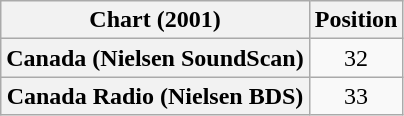<table class="wikitable plainrowheaders" style="text-align:center">
<tr>
<th>Chart (2001)</th>
<th>Position</th>
</tr>
<tr>
<th scope="row">Canada (Nielsen SoundScan)</th>
<td>32</td>
</tr>
<tr>
<th scope="row">Canada Radio (Nielsen BDS)</th>
<td>33</td>
</tr>
</table>
